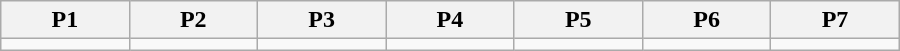<table class="wikitable sortable" style="margin:1em auto; width:600px; text-align:center">
<tr>
<th>P1</th>
<th>P2</th>
<th>P3</th>
<th>P4</th>
<th>P5</th>
<th>P6</th>
<th>P7</th>
</tr>
<tr>
<td></td>
<td></td>
<td></td>
<td></td>
<td></td>
<td></td>
<td></td>
</tr>
</table>
